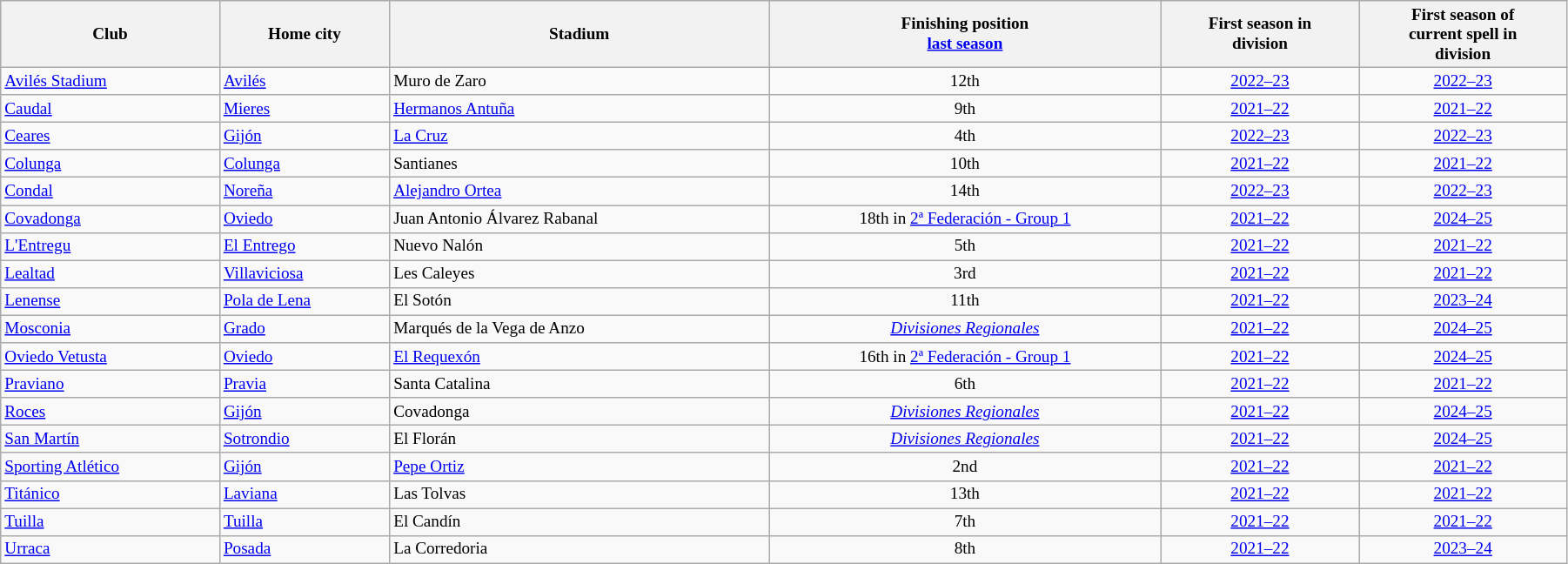<table class="wikitable sortable" width=95% style="font-size:80%">
<tr>
<th>Club</th>
<th>Home city</th>
<th>Stadium</th>
<th>Finishing position<br><a href='#'>last season</a></th>
<th>First season in<br>division</th>
<th>First season of<br>current spell in<br> division</th>
</tr>
<tr>
<td style="text-align:left;"><a href='#'>Avilés Stadium</a></td>
<td><a href='#'>Avilés</a></td>
<td>Muro de Zaro</td>
<td align=center>12th</td>
<td align=center><a href='#'>2022–23</a></td>
<td align=center><a href='#'>2022–23</a></td>
</tr>
<tr>
<td style="text-align:left;"><a href='#'>Caudal</a></td>
<td><a href='#'>Mieres</a></td>
<td><a href='#'>Hermanos Antuña</a></td>
<td align=center>9th</td>
<td align=center><a href='#'>2021–22</a></td>
<td align=center><a href='#'>2021–22</a></td>
</tr>
<tr>
<td style="text-align:left;"><a href='#'>Ceares</a></td>
<td><a href='#'>Gijón</a></td>
<td><a href='#'>La Cruz</a></td>
<td align=center>4th</td>
<td align=center><a href='#'>2022–23</a></td>
<td align=center><a href='#'>2022–23</a></td>
</tr>
<tr>
<td style="text-align:left;"><a href='#'>Colunga</a></td>
<td><a href='#'>Colunga</a></td>
<td>Santianes</td>
<td align=center>10th</td>
<td align=center><a href='#'>2021–22</a></td>
<td align=center><a href='#'>2021–22</a></td>
</tr>
<tr>
<td style="text-align:left;"><a href='#'>Condal</a></td>
<td><a href='#'>Noreña</a></td>
<td><a href='#'>Alejandro Ortea</a></td>
<td align=center>14th</td>
<td align=center><a href='#'>2022–23</a></td>
<td align=center><a href='#'>2022–23</a></td>
</tr>
<tr>
<td style="text-align:left;"><a href='#'>Covadonga</a></td>
<td><a href='#'>Oviedo</a></td>
<td>Juan Antonio Álvarez Rabanal</td>
<td align=center>18th in <a href='#'>2ª Federación - Group 1</a></td>
<td align=center><a href='#'>2021–22</a></td>
<td align=center><a href='#'>2024–25</a></td>
</tr>
<tr>
<td style="text-align:left;"><a href='#'>L'Entregu</a></td>
<td><a href='#'>El Entrego</a></td>
<td>Nuevo Nalón</td>
<td align=center>5th</td>
<td align=center><a href='#'>2021–22</a></td>
<td align=center><a href='#'>2021–22</a></td>
</tr>
<tr>
<td style="text-align:left;"><a href='#'>Lealtad</a></td>
<td><a href='#'>Villaviciosa</a></td>
<td>Les Caleyes</td>
<td align=center>3rd</td>
<td align=center><a href='#'>2021–22</a></td>
<td align=center><a href='#'>2021–22</a></td>
</tr>
<tr>
<td style="text-align:left;"><a href='#'>Lenense</a></td>
<td><a href='#'>Pola de Lena</a></td>
<td>El Sotón</td>
<td align=center>11th</td>
<td align=center><a href='#'>2021–22</a></td>
<td align=center><a href='#'>2023–24</a></td>
</tr>
<tr>
<td style="text-align:left;"><a href='#'>Mosconia</a></td>
<td><a href='#'>Grado</a></td>
<td>Marqués de la Vega de Anzo</td>
<td align=center><em><a href='#'>Divisiones Regionales</a></em></td>
<td align=center><a href='#'>2021–22</a></td>
<td align=center><a href='#'>2024–25</a></td>
</tr>
<tr>
<td style="text-align:left;"><a href='#'>Oviedo Vetusta</a></td>
<td><a href='#'>Oviedo</a></td>
<td><a href='#'>El Requexón</a></td>
<td align=center>16th in <a href='#'>2ª Federación - Group 1</a></td>
<td align=center><a href='#'>2021–22</a></td>
<td align=center><a href='#'>2024–25</a></td>
</tr>
<tr>
<td style="text-align:left;"><a href='#'>Praviano</a></td>
<td><a href='#'>Pravia</a></td>
<td>Santa Catalina</td>
<td align=center>6th</td>
<td align=center><a href='#'>2021–22</a></td>
<td align=center><a href='#'>2021–22</a></td>
</tr>
<tr>
<td style="text-align:left;"><a href='#'>Roces</a></td>
<td><a href='#'>Gijón</a></td>
<td>Covadonga</td>
<td align=center><em><a href='#'>Divisiones Regionales</a></em></td>
<td align=center><a href='#'>2021–22</a></td>
<td align=center><a href='#'>2024–25</a></td>
</tr>
<tr>
<td style="text-align:left;"><a href='#'>San Martín</a></td>
<td><a href='#'>Sotrondio</a></td>
<td>El Florán</td>
<td align=center><em><a href='#'>Divisiones Regionales</a></em></td>
<td align=center><a href='#'>2021–22</a></td>
<td align=center><a href='#'>2024–25</a></td>
</tr>
<tr>
<td style="text-align:left;"><a href='#'>Sporting Atlético</a></td>
<td><a href='#'>Gijón</a></td>
<td><a href='#'>Pepe Ortiz</a></td>
<td align=center>2nd</td>
<td align=center><a href='#'>2021–22</a></td>
<td align=center><a href='#'>2021–22</a></td>
</tr>
<tr>
<td style="text-align:left;"><a href='#'>Titánico</a></td>
<td><a href='#'>Laviana</a></td>
<td>Las Tolvas</td>
<td align=center>13th</td>
<td align=center><a href='#'>2021–22</a></td>
<td align=center><a href='#'>2021–22</a></td>
</tr>
<tr>
<td style="text-align:left;"><a href='#'>Tuilla</a></td>
<td><a href='#'>Tuilla</a></td>
<td>El Candín</td>
<td align=center>7th</td>
<td align=center><a href='#'>2021–22</a></td>
<td align=center><a href='#'>2021–22</a></td>
</tr>
<tr>
<td style="text-align:left;"><a href='#'>Urraca</a></td>
<td><a href='#'>Posada</a></td>
<td>La Corredoria</td>
<td align=center>8th</td>
<td align=center><a href='#'>2021–22</a></td>
<td align=center><a href='#'>2023–24</a></td>
</tr>
</table>
